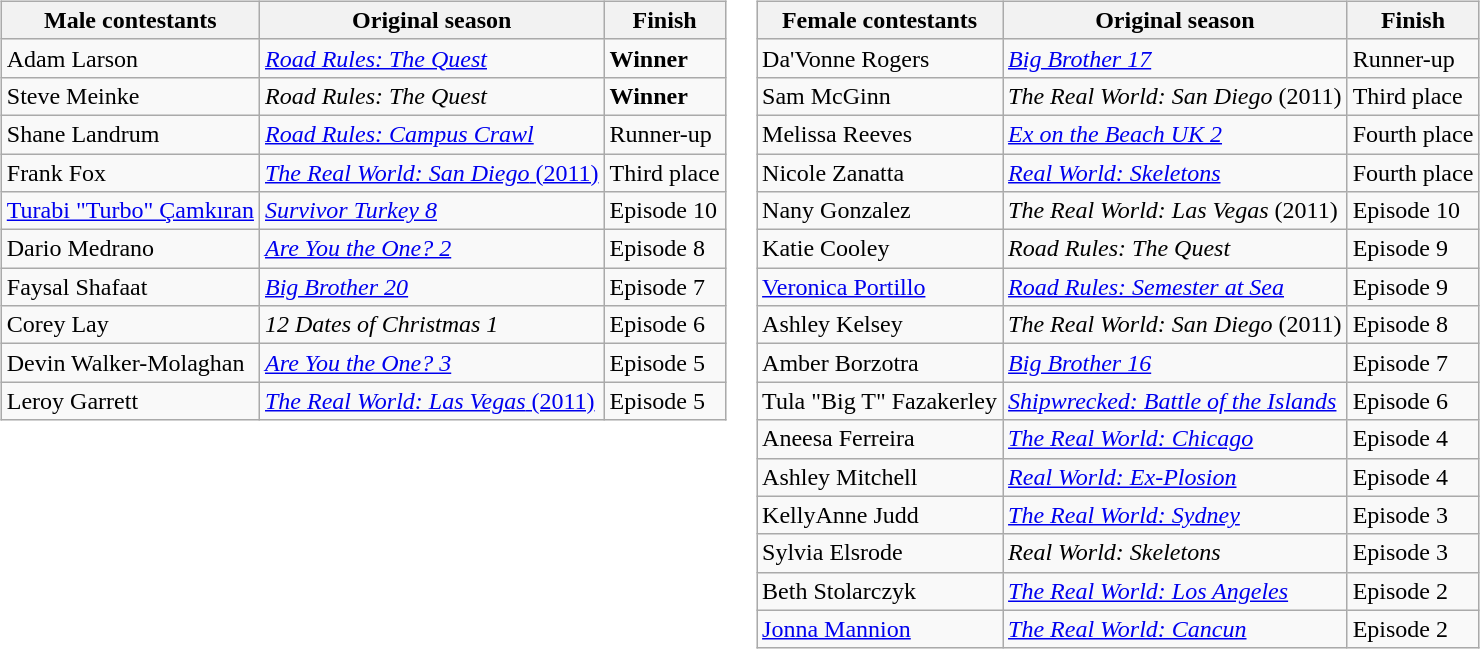<table>
<tr>
<td style="vertical-align:top"><br><table class="wikitable sortable" style="font-size:100%; white-space:nowrap">
<tr>
<th>Male contestants</th>
<th>Original season</th>
<th>Finish</th>
</tr>
<tr>
<td>Adam Larson</td>
<td><em><a href='#'>Road Rules: The Quest</a></em></td>
<td><strong>Winner</strong></td>
</tr>
<tr>
<td>Steve Meinke</td>
<td><em>Road Rules: The Quest</em></td>
<td><strong>Winner</strong></td>
</tr>
<tr>
<td>Shane Landrum</td>
<td><em><a href='#'>Road Rules: Campus Crawl</a></em></td>
<td>Runner-up</td>
</tr>
<tr>
<td>Frank Fox</td>
<td><a href='#'><em>The Real World: San Diego</em> (2011)</a></td>
<td>Third place</td>
</tr>
<tr>
<td><a href='#'>Turabi "Turbo" Çamkıran</a></td>
<td><em><a href='#'>Survivor Turkey 8</a></em></td>
<td>Episode 10</td>
</tr>
<tr>
<td>Dario Medrano</td>
<td><em><a href='#'>Are You the One? 2</a></em></td>
<td>Episode 8</td>
</tr>
<tr>
<td>Faysal Shafaat</td>
<td><em><a href='#'>Big Brother 20</a></em></td>
<td>Episode 7</td>
</tr>
<tr>
<td>Corey Lay</td>
<td><em>12 Dates of Christmas 1</em></td>
<td>Episode 6</td>
</tr>
<tr>
<td>Devin Walker-Molaghan</td>
<td><a href='#'><em>Are You the One? 3</em></a></td>
<td>Episode 5</td>
</tr>
<tr>
<td>Leroy Garrett</td>
<td><a href='#'><em>The Real World: Las Vegas</em> (2011)</a></td>
<td>Episode 5</td>
</tr>
</table>
</td>
<td style="vertical-align:top"><br><table class="wikitable sortable" style="font-size:100%; white-space:nowrap">
<tr>
<th>Female contestants</th>
<th>Original season</th>
<th>Finish</th>
</tr>
<tr>
<td>Da'Vonne Rogers</td>
<td><a href='#'><em>Big Brother 17</em></a></td>
<td>Runner-up</td>
</tr>
<tr>
<td>Sam McGinn</td>
<td><em>The Real World: San Diego</em> (2011)</td>
<td>Third place</td>
</tr>
<tr>
<td>Melissa Reeves</td>
<td><em><a href='#'>Ex on the Beach UK 2</a></em></td>
<td>Fourth place</td>
</tr>
<tr>
<td>Nicole Zanatta</td>
<td><em><a href='#'>Real World: Skeletons</a></em></td>
<td>Fourth place</td>
</tr>
<tr>
<td>Nany Gonzalez</td>
<td><em>The Real World: Las Vegas</em> (2011)</td>
<td>Episode 10</td>
</tr>
<tr>
<td>Katie Cooley</td>
<td><em>Road Rules: The Quest</em></td>
<td>Episode 9</td>
</tr>
<tr>
<td><a href='#'>Veronica Portillo</a></td>
<td><em><a href='#'>Road Rules: Semester at Sea</a></em></td>
<td>Episode 9</td>
</tr>
<tr>
<td>Ashley Kelsey</td>
<td><em>The Real World: San Diego</em> (2011)</td>
<td>Episode 8</td>
</tr>
<tr>
<td>Amber Borzotra</td>
<td><a href='#'><em>Big Brother 16</em></a></td>
<td>Episode 7</td>
</tr>
<tr>
<td>Tula "Big T" Fazakerley</td>
<td><em><a href='#'>Shipwrecked: Battle of the Islands</a></em></td>
<td>Episode 6</td>
</tr>
<tr>
<td>Aneesa Ferreira</td>
<td><em><a href='#'>The Real World: Chicago</a></em></td>
<td>Episode 4</td>
</tr>
<tr>
<td>Ashley Mitchell</td>
<td><em><a href='#'>Real World: Ex-Plosion</a></em></td>
<td>Episode 4</td>
</tr>
<tr>
<td>KellyAnne Judd</td>
<td><em><a href='#'>The Real World: Sydney</a></em></td>
<td>Episode 3</td>
</tr>
<tr>
<td>Sylvia Elsrode</td>
<td><em>Real World: Skeletons</em></td>
<td>Episode 3</td>
</tr>
<tr>
<td>Beth Stolarczyk</td>
<td><em><a href='#'>The Real World: Los Angeles</a></em></td>
<td>Episode 2</td>
</tr>
<tr>
<td><a href='#'>Jonna Mannion</a></td>
<td><em><a href='#'>The Real World: Cancun</a></em></td>
<td>Episode 2</td>
</tr>
</table>
</td>
</tr>
</table>
